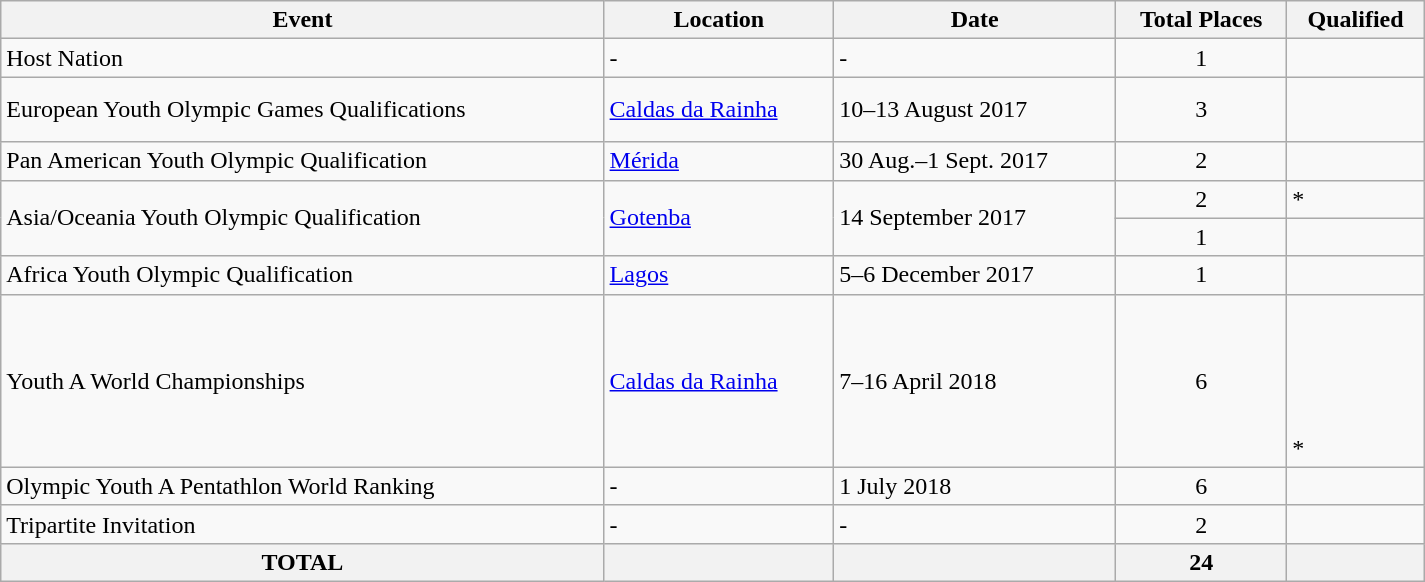<table class="wikitable" width=950>
<tr>
<th>Event</th>
<th>Location</th>
<th>Date</th>
<th>Total Places</th>
<th>Qualified</th>
</tr>
<tr>
<td>Host Nation</td>
<td>-</td>
<td>-</td>
<td align="center">1</td>
<td></td>
</tr>
<tr>
<td>European Youth Olympic Games Qualifications</td>
<td> <a href='#'>Caldas da Rainha</a></td>
<td>10–13 August 2017</td>
<td align="center">3</td>
<td><br><br></td>
</tr>
<tr>
<td>Pan American Youth Olympic Qualification</td>
<td> <a href='#'>Mérida</a></td>
<td>30 Aug.–1 Sept. 2017</td>
<td align="center">2</td>
<td><br></td>
</tr>
<tr>
<td rowspan=2>Asia/Oceania Youth Olympic Qualification</td>
<td rowspan=2> <a href='#'>Gotenba</a></td>
<td rowspan=2>14 September 2017</td>
<td align="center">2</td>
<td>*<br></td>
</tr>
<tr>
<td align="center">1</td>
<td></td>
</tr>
<tr>
<td>Africa Youth Olympic Qualification</td>
<td> <a href='#'>Lagos</a></td>
<td>5–6 December 2017</td>
<td align="center">1</td>
<td></td>
</tr>
<tr>
<td>Youth A World Championships</td>
<td> <a href='#'>Caldas da Rainha</a></td>
<td>7–16 April 2018</td>
<td align="center">6</td>
<td><br><br><br><br><br>*</td>
</tr>
<tr>
<td>Olympic Youth A Pentathlon World Ranking</td>
<td>-</td>
<td>1 July 2018</td>
<td align="center">6</td>
<td></td>
</tr>
<tr>
<td>Tripartite Invitation</td>
<td>-</td>
<td>-</td>
<td align="center">2</td>
<td></td>
</tr>
<tr>
<th>TOTAL</th>
<th></th>
<th></th>
<th>24</th>
<th></th>
</tr>
</table>
